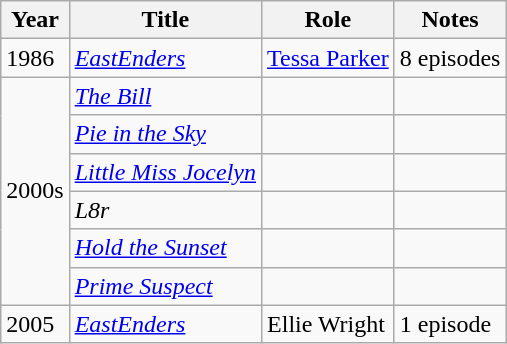<table class="wikitable plainrowheaders sortable">
<tr>
<th scope="col">Year</th>
<th scope="col">Title</th>
<th scope="col">Role</th>
<th class="unsortable">Notes</th>
</tr>
<tr>
<td>1986</td>
<td><em><a href='#'>EastEnders</a></em></td>
<td><a href='#'>Tessa Parker</a></td>
<td>8 episodes</td>
</tr>
<tr>
<td rowspan="6">2000s</td>
<td><em><a href='#'>The Bill</a></em></td>
<td></td>
<td></td>
</tr>
<tr>
<td><em><a href='#'>Pie in the Sky</a></em></td>
<td></td>
<td></td>
</tr>
<tr>
<td><em><a href='#'>Little Miss Jocelyn</a></em></td>
<td></td>
<td></td>
</tr>
<tr>
<td><em>L8r</em></td>
<td></td>
<td></td>
</tr>
<tr>
<td><em><a href='#'>Hold the Sunset</a></em></td>
<td></td>
<td></td>
</tr>
<tr>
<td><em><a href='#'>Prime Suspect</a></em></td>
<td></td>
<td></td>
</tr>
<tr>
<td>2005</td>
<td><em><a href='#'>EastEnders</a></em></td>
<td>Ellie Wright</td>
<td>1 episode</td>
</tr>
</table>
